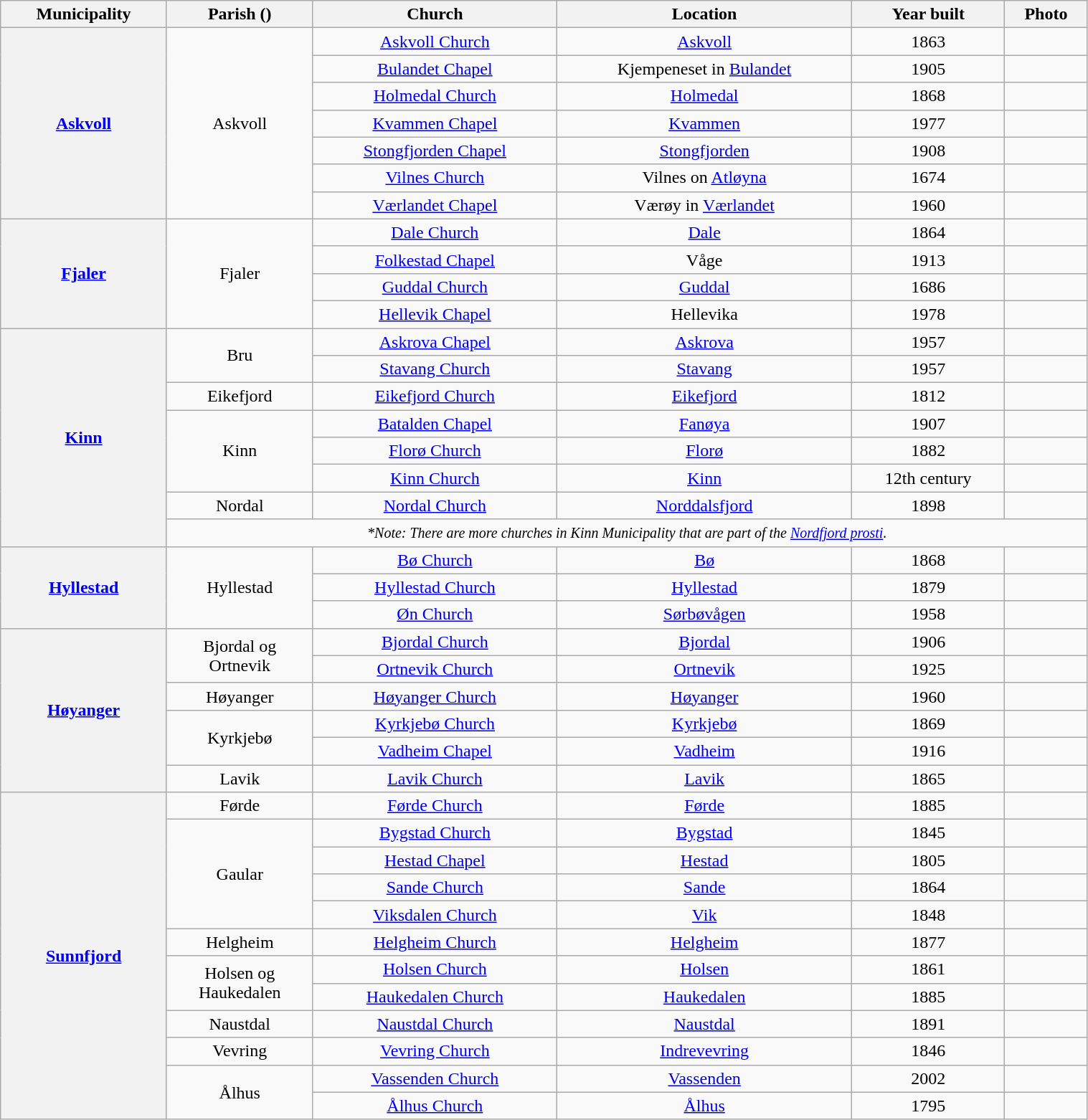<table class="wikitable" style="text-align: center; width: 80%;">
<tr>
<th>Municipality</th>
<th>Parish ()</th>
<th>Church</th>
<th>Location</th>
<th>Year built</th>
<th>Photo</th>
</tr>
<tr>
<th rowspan="7"><a href='#'>Askvoll</a></th>
<td rowspan="7">Askvoll</td>
<td><a href='#'>Askvoll Church</a></td>
<td><a href='#'>Askvoll</a></td>
<td>1863</td>
<td></td>
</tr>
<tr>
<td><a href='#'>Bulandet Chapel</a></td>
<td>Kjempeneset in <a href='#'>Bulandet</a></td>
<td>1905</td>
<td></td>
</tr>
<tr>
<td><a href='#'>Holmedal Church</a></td>
<td><a href='#'>Holmedal</a></td>
<td>1868</td>
<td></td>
</tr>
<tr>
<td><a href='#'>Kvammen Chapel</a></td>
<td><a href='#'>Kvammen</a></td>
<td>1977</td>
<td></td>
</tr>
<tr>
<td><a href='#'>Stongfjorden Chapel</a></td>
<td><a href='#'>Stongfjorden</a></td>
<td>1908</td>
<td></td>
</tr>
<tr>
<td><a href='#'>Vilnes Church</a></td>
<td>Vilnes on <a href='#'>Atløyna</a></td>
<td>1674</td>
<td></td>
</tr>
<tr>
<td><a href='#'>Værlandet Chapel</a></td>
<td>Værøy in <a href='#'>Værlandet</a></td>
<td>1960</td>
<td></td>
</tr>
<tr>
<th rowspan="4"><a href='#'>Fjaler</a></th>
<td rowspan="4">Fjaler</td>
<td><a href='#'>Dale Church</a></td>
<td><a href='#'>Dale</a></td>
<td>1864</td>
<td></td>
</tr>
<tr>
<td><a href='#'>Folkestad Chapel</a></td>
<td>Våge</td>
<td>1913</td>
<td></td>
</tr>
<tr>
<td><a href='#'>Guddal Church</a></td>
<td><a href='#'>Guddal</a></td>
<td>1686</td>
<td></td>
</tr>
<tr>
<td><a href='#'>Hellevik Chapel</a></td>
<td>Hellevika</td>
<td>1978</td>
<td></td>
</tr>
<tr>
<th rowspan="8"><a href='#'>Kinn</a></th>
<td rowspan="2">Bru</td>
<td><a href='#'>Askrova Chapel</a></td>
<td><a href='#'>Askrova</a></td>
<td>1957</td>
<td></td>
</tr>
<tr>
<td><a href='#'>Stavang Church</a></td>
<td><a href='#'>Stavang</a></td>
<td>1957</td>
<td></td>
</tr>
<tr>
<td rowspan="1">Eikefjord</td>
<td><a href='#'>Eikefjord Church</a></td>
<td><a href='#'>Eikefjord</a></td>
<td>1812</td>
<td></td>
</tr>
<tr>
<td rowspan="3">Kinn</td>
<td><a href='#'>Batalden Chapel</a></td>
<td><a href='#'>Fanøya</a></td>
<td>1907</td>
<td></td>
</tr>
<tr>
<td><a href='#'>Florø Church</a></td>
<td><a href='#'>Florø</a></td>
<td>1882</td>
<td></td>
</tr>
<tr>
<td><a href='#'>Kinn Church</a></td>
<td><a href='#'>Kinn</a></td>
<td>12th century</td>
<td></td>
</tr>
<tr>
<td rowspan="1">Nordal</td>
<td><a href='#'>Nordal Church</a></td>
<td><a href='#'>Norddalsfjord</a></td>
<td>1898</td>
<td></td>
</tr>
<tr>
<td colspan="5"><small><em>*Note: There are more churches in Kinn Municipality that are part of the <a href='#'>Nordfjord prosti</a>.</em></small></td>
</tr>
<tr>
<th rowspan="3"><a href='#'>Hyllestad</a></th>
<td rowspan="3">Hyllestad</td>
<td><a href='#'>Bø Church</a></td>
<td><a href='#'>Bø</a></td>
<td>1868</td>
<td></td>
</tr>
<tr>
<td><a href='#'>Hyllestad Church</a></td>
<td><a href='#'>Hyllestad</a></td>
<td>1879</td>
<td></td>
</tr>
<tr>
<td><a href='#'>Øn Church</a></td>
<td><a href='#'>Sørbøvågen</a></td>
<td>1958</td>
<td></td>
</tr>
<tr>
<th rowspan="6"><a href='#'>Høyanger</a></th>
<td rowspan="2">Bjordal og<br>Ortnevik</td>
<td><a href='#'>Bjordal Church</a></td>
<td><a href='#'>Bjordal</a></td>
<td>1906</td>
<td></td>
</tr>
<tr>
<td><a href='#'>Ortnevik Church</a></td>
<td><a href='#'>Ortnevik</a></td>
<td>1925</td>
<td></td>
</tr>
<tr>
<td rowspan="1">Høyanger</td>
<td><a href='#'>Høyanger Church</a></td>
<td><a href='#'>Høyanger</a></td>
<td>1960</td>
<td></td>
</tr>
<tr>
<td rowspan="2">Kyrkjebø</td>
<td><a href='#'>Kyrkjebø Church</a></td>
<td><a href='#'>Kyrkjebø</a></td>
<td>1869</td>
<td></td>
</tr>
<tr>
<td><a href='#'>Vadheim Chapel</a></td>
<td><a href='#'>Vadheim</a></td>
<td>1916</td>
<td></td>
</tr>
<tr>
<td rowspan="1">Lavik</td>
<td><a href='#'>Lavik Church</a></td>
<td><a href='#'>Lavik</a></td>
<td>1865</td>
<td></td>
</tr>
<tr>
<th rowspan="12"><a href='#'>Sunnfjord</a></th>
<td rowspan="1">Førde</td>
<td><a href='#'>Førde Church</a></td>
<td><a href='#'>Førde</a></td>
<td>1885</td>
<td></td>
</tr>
<tr>
<td rowspan="4">Gaular</td>
<td><a href='#'>Bygstad Church</a></td>
<td><a href='#'>Bygstad</a></td>
<td>1845</td>
<td></td>
</tr>
<tr>
<td><a href='#'>Hestad Chapel</a></td>
<td><a href='#'>Hestad</a></td>
<td>1805</td>
<td></td>
</tr>
<tr>
<td><a href='#'>Sande Church</a></td>
<td><a href='#'>Sande</a></td>
<td>1864</td>
<td></td>
</tr>
<tr>
<td><a href='#'>Viksdalen Church</a></td>
<td><a href='#'>Vik</a></td>
<td>1848</td>
<td></td>
</tr>
<tr>
<td rowspan="1">Helgheim</td>
<td><a href='#'>Helgheim Church</a></td>
<td><a href='#'>Helgheim</a></td>
<td>1877</td>
<td></td>
</tr>
<tr>
<td rowspan="2">Holsen og<br>Haukedalen</td>
<td><a href='#'>Holsen Church</a></td>
<td><a href='#'>Holsen</a></td>
<td>1861</td>
<td></td>
</tr>
<tr>
<td><a href='#'>Haukedalen Church</a></td>
<td><a href='#'>Haukedalen</a></td>
<td>1885</td>
<td></td>
</tr>
<tr>
<td rowspan="1">Naustdal</td>
<td><a href='#'>Naustdal Church</a></td>
<td><a href='#'>Naustdal</a></td>
<td>1891</td>
<td></td>
</tr>
<tr>
<td rowspan="1">Vevring</td>
<td><a href='#'>Vevring Church</a></td>
<td><a href='#'>Indrevevring</a></td>
<td>1846</td>
<td></td>
</tr>
<tr>
<td rowspan="2">Ålhus</td>
<td><a href='#'>Vassenden Church</a></td>
<td><a href='#'>Vassenden</a></td>
<td>2002</td>
<td></td>
</tr>
<tr>
<td><a href='#'>Ålhus Church</a></td>
<td><a href='#'>Ålhus</a></td>
<td>1795</td>
<td></td>
</tr>
</table>
